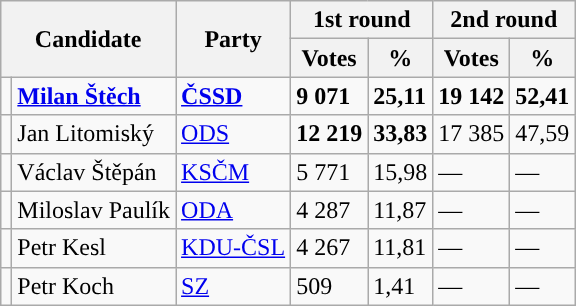<table class="wikitable sortable">
<tr>
<th colspan="2" rowspan="2">Candidate</th>
<th rowspan="2">Party</th>
<th colspan="2">1st round</th>
<th colspan="2">2nd round</th>
</tr>
<tr>
<th>Votes</th>
<th>%</th>
<th>Votes</th>
<th>%</th>
</tr>
<tr>
<td style="background-color:"></td>
<td><strong><a href='#'>Milan Štěch</a></strong></td>
<td><a href='#'><strong>ČSSD</strong></a></td>
<td><strong>9 071</strong></td>
<td><strong>25,11</strong></td>
<td><strong>19 142</strong></td>
<td><strong>52,41</strong></td>
</tr>
<tr>
<td style="background-color:"></td>
<td>Jan Litomiský</td>
<td><a href='#'>ODS</a></td>
<td><strong>12 219</strong></td>
<td><strong>33,83</strong></td>
<td>17 385</td>
<td>47,59</td>
</tr>
<tr>
<td style="background-color:"></td>
<td>Václav Štěpán</td>
<td><a href='#'>KSČM</a></td>
<td>5 771</td>
<td>15,98</td>
<td>—</td>
<td>—</td>
</tr>
<tr>
<td style="background-color:"></td>
<td>Miloslav Paulík</td>
<td><a href='#'>ODA</a></td>
<td>4 287</td>
<td>11,87</td>
<td>—</td>
<td>—</td>
</tr>
<tr>
<td style="background-color:"></td>
<td>Petr Kesl</td>
<td><a href='#'>KDU-ČSL</a></td>
<td>4 267</td>
<td>11,81</td>
<td>—</td>
<td>—</td>
</tr>
<tr>
<td style="background-color:"></td>
<td>Petr Koch</td>
<td><a href='#'>SZ</a></td>
<td>509</td>
<td>1,41</td>
<td>—</td>
<td>—</td>
</tr>
</table>
